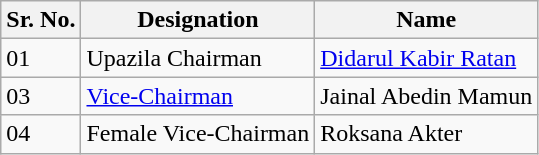<table class="wikitable" style="border: none;">
<tr>
<th scope="col">Sr. No.</th>
<th scope="col">Designation</th>
<th scope="col">Name</th>
</tr>
<tr>
<td>01</td>
<td>Upazila Chairman</td>
<td><a href='#'>Didarul Kabir Ratan</a></td>
</tr>
<tr>
<td>03</td>
<td><a href='#'>Vice-Chairman</a></td>
<td>Jainal Abedin Mamun</td>
</tr>
<tr>
<td>04</td>
<td>Female Vice-Chairman</td>
<td>Roksana Akter</td>
</tr>
</table>
